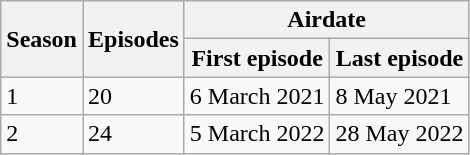<table class="wikitable plainrowheaders sortable">
<tr>
<th rowspan=2 scope="col">Season</th>
<th rowspan=2 scope="col">Episodes</th>
<th colspan=2 scope="col">Airdate</th>
</tr>
<tr>
<th scope="col">First episode</th>
<th scope="col">Last episode</th>
</tr>
<tr>
<td>1</td>
<td>20</td>
<td>6 March 2021</td>
<td>8 May 2021</td>
</tr>
<tr>
<td>2</td>
<td>24</td>
<td>5 March 2022</td>
<td>28 May 2022</td>
</tr>
</table>
